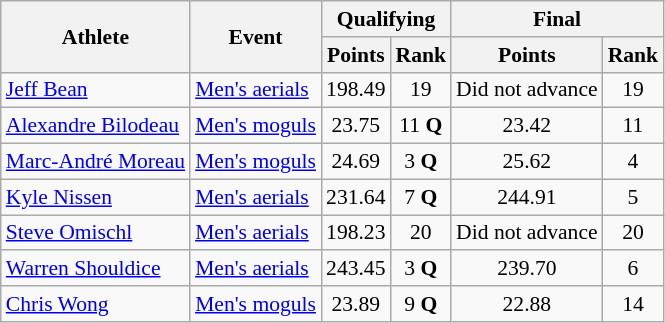<table class="wikitable" style="font-size:90%">
<tr>
<th rowspan="2">Athlete</th>
<th rowspan="2">Event</th>
<th colspan="2">Qualifying</th>
<th colspan="2">Final</th>
</tr>
<tr>
<th>Points</th>
<th>Rank</th>
<th>Points</th>
<th>Rank</th>
</tr>
<tr>
<td><a href='#'>Jeff Bean</a></td>
<td><a href='#'>Men's aerials</a></td>
<td style="text-align:center;">198.49</td>
<td style="text-align:center;">19</td>
<td style="text-align:center;">Did not advance</td>
<td style="text-align:center;">19</td>
</tr>
<tr>
<td><a href='#'>Alexandre Bilodeau</a></td>
<td><a href='#'>Men's moguls</a></td>
<td style="text-align:center;">23.75</td>
<td style="text-align:center;">11 <strong>Q</strong></td>
<td style="text-align:center;">23.42</td>
<td style="text-align:center;">11</td>
</tr>
<tr>
<td><a href='#'>Marc-André Moreau</a></td>
<td><a href='#'>Men's moguls</a></td>
<td style="text-align:center;">24.69</td>
<td style="text-align:center;">3 <strong>Q</strong></td>
<td style="text-align:center;">25.62</td>
<td style="text-align:center;">4</td>
</tr>
<tr>
<td><a href='#'>Kyle Nissen</a></td>
<td><a href='#'>Men's aerials</a></td>
<td style="text-align:center;">231.64</td>
<td style="text-align:center;">7 <strong>Q</strong></td>
<td style="text-align:center;">244.91</td>
<td style="text-align:center;">5</td>
</tr>
<tr>
<td><a href='#'>Steve Omischl</a></td>
<td><a href='#'>Men's aerials</a></td>
<td style="text-align:center;">198.23</td>
<td style="text-align:center;">20</td>
<td style="text-align:center;">Did not advance</td>
<td style="text-align:center;">20</td>
</tr>
<tr>
<td><a href='#'>Warren Shouldice</a></td>
<td><a href='#'>Men's aerials</a></td>
<td style="text-align:center;">243.45</td>
<td style="text-align:center;">3 <strong>Q</strong></td>
<td style="text-align:center;">239.70</td>
<td style="text-align:center;">6</td>
</tr>
<tr>
<td><a href='#'>Chris Wong</a></td>
<td><a href='#'>Men's moguls</a></td>
<td style="text-align:center;">23.89</td>
<td style="text-align:center;">9 <strong>Q</strong></td>
<td style="text-align:center;">22.88</td>
<td style="text-align:center;">14</td>
</tr>
</table>
